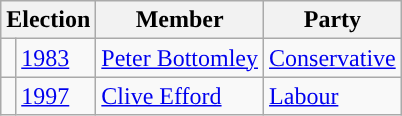<table class="wikitable">
<tr>
<th colspan="2">Election</th>
<th>Member</th>
<th>Party</th>
</tr>
<tr>
<td style="color:inherit;background-color: "></td>
<td><a href='#'>1983</a></td>
<td><a href='#'>Peter Bottomley</a></td>
<td><a href='#'>Conservative</a></td>
</tr>
<tr>
<td style="color:inherit;background-color: "></td>
<td><a href='#'>1997</a></td>
<td><a href='#'>Clive Efford</a></td>
<td><a href='#'>Labour</a></td>
</tr>
</table>
